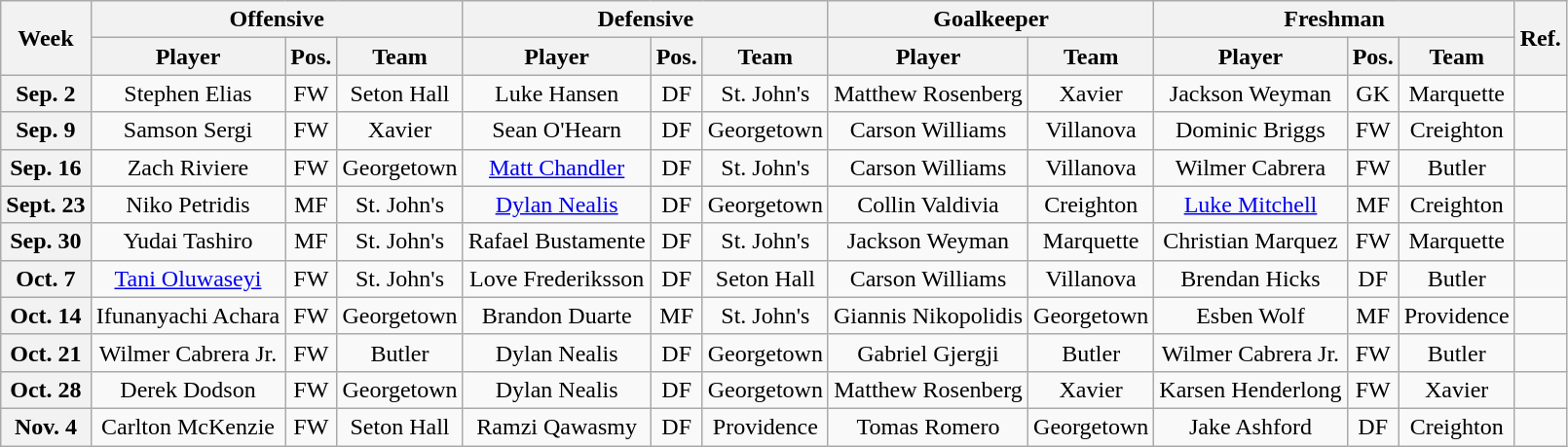<table class="wikitable plainrowheaders" style="text-align:center">
<tr>
<th scope="col" rowspan="2">Week</th>
<th scope="col" colspan="3">Offensive</th>
<th scope="col" colspan="3">Defensive</th>
<th colspan="2">Goalkeeper</th>
<th colspan="3">Freshman</th>
<th rowspan="2">Ref.</th>
</tr>
<tr>
<th>Player</th>
<th>Pos.</th>
<th>Team</th>
<th>Player</th>
<th>Pos.</th>
<th>Team</th>
<th>Player</th>
<th>Team</th>
<th>Player</th>
<th>Pos.</th>
<th>Team</th>
</tr>
<tr>
<th scope="row" style="text-align:center">Sep. 2</th>
<td>Stephen Elias</td>
<td>FW</td>
<td>Seton Hall</td>
<td>Luke Hansen</td>
<td>DF</td>
<td>St. John's</td>
<td>Matthew Rosenberg</td>
<td>Xavier</td>
<td>Jackson Weyman</td>
<td>GK</td>
<td>Marquette</td>
<td></td>
</tr>
<tr>
<th scope="row" style="text-align:center">Sep. 9</th>
<td>Samson Sergi</td>
<td>FW</td>
<td>Xavier</td>
<td>Sean O'Hearn</td>
<td>DF</td>
<td>Georgetown</td>
<td>Carson Williams</td>
<td>Villanova</td>
<td>Dominic Briggs</td>
<td>FW</td>
<td>Creighton</td>
<td></td>
</tr>
<tr>
<th scope="row" style="text-align:center">Sep. 16</th>
<td>Zach Riviere</td>
<td>FW</td>
<td>Georgetown</td>
<td><a href='#'>Matt Chandler</a></td>
<td>DF</td>
<td>St. John's</td>
<td>Carson Williams</td>
<td>Villanova</td>
<td>Wilmer Cabrera</td>
<td>FW</td>
<td>Butler</td>
<td></td>
</tr>
<tr>
<th scope="row" style="text-align:center">Sept. 23</th>
<td>Niko Petridis</td>
<td>MF</td>
<td>St. John's</td>
<td><a href='#'>Dylan Nealis</a></td>
<td>DF</td>
<td>Georgetown</td>
<td>Collin Valdivia</td>
<td>Creighton</td>
<td><a href='#'>Luke Mitchell</a></td>
<td>MF</td>
<td>Creighton</td>
<td></td>
</tr>
<tr>
<th scope="row" style="text-align:center">Sep. 30</th>
<td>Yudai Tashiro</td>
<td>MF</td>
<td>St. John's</td>
<td>Rafael Bustamente</td>
<td>DF</td>
<td>St. John's</td>
<td>Jackson Weyman</td>
<td>Marquette</td>
<td>Christian Marquez</td>
<td>FW</td>
<td>Marquette</td>
<td></td>
</tr>
<tr>
<th scope="row" style="text-align:center">Oct. 7</th>
<td><a href='#'>Tani Oluwaseyi</a></td>
<td>FW</td>
<td>St. John's</td>
<td>Love Frederiksson</td>
<td>DF</td>
<td>Seton Hall</td>
<td>Carson Williams</td>
<td>Villanova</td>
<td>Brendan Hicks</td>
<td>DF</td>
<td>Butler</td>
<td></td>
</tr>
<tr>
<th scope="row" style="text-align:center">Oct. 14</th>
<td>Ifunanyachi Achara</td>
<td>FW</td>
<td>Georgetown</td>
<td>Brandon Duarte</td>
<td>MF</td>
<td>St. John's</td>
<td>Giannis Nikopolidis</td>
<td>Georgetown</td>
<td>Esben Wolf</td>
<td>MF</td>
<td>Providence</td>
<td></td>
</tr>
<tr>
<th scope="row" style="text-align:center">Oct. 21</th>
<td>Wilmer Cabrera Jr.</td>
<td>FW</td>
<td>Butler</td>
<td>Dylan Nealis</td>
<td>DF</td>
<td>Georgetown</td>
<td>Gabriel Gjergji</td>
<td>Butler</td>
<td>Wilmer Cabrera Jr.</td>
<td>FW</td>
<td>Butler</td>
<td></td>
</tr>
<tr>
<th scope="row" style="text-align:center">Oct. 28</th>
<td>Derek Dodson</td>
<td>FW</td>
<td>Georgetown</td>
<td>Dylan Nealis</td>
<td>DF</td>
<td>Georgetown</td>
<td>Matthew Rosenberg</td>
<td>Xavier</td>
<td>Karsen Henderlong</td>
<td>FW</td>
<td>Xavier</td>
<td></td>
</tr>
<tr>
<th scope="row" style="text-align:center">Nov. 4</th>
<td>Carlton McKenzie</td>
<td>FW</td>
<td>Seton Hall</td>
<td>Ramzi Qawasmy</td>
<td>DF</td>
<td>Providence</td>
<td>Tomas Romero</td>
<td>Georgetown</td>
<td>Jake Ashford</td>
<td>DF</td>
<td>Creighton</td>
<td></td>
</tr>
</table>
